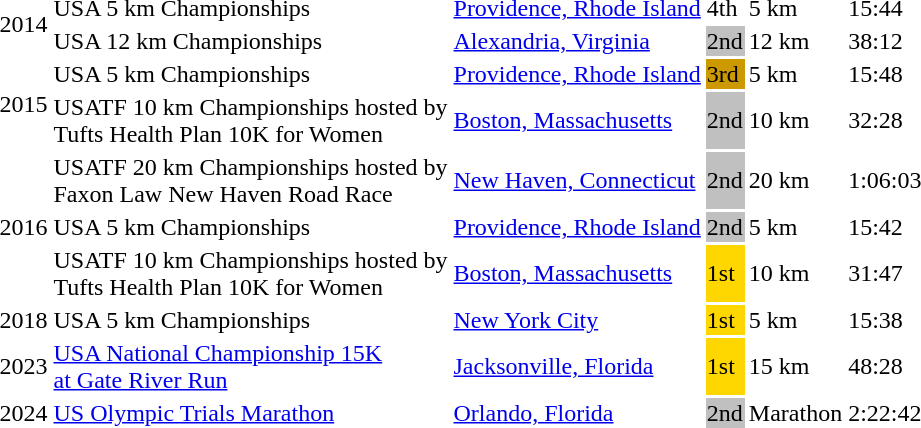<table>
<tr>
<td rowspan=2>2014</td>
<td>USA 5 km Championships</td>
<td><a href='#'>Providence, Rhode Island</a></td>
<td>4th</td>
<td>5 km</td>
<td>15:44</td>
</tr>
<tr>
<td>USA 12 km Championships</td>
<td><a href='#'>Alexandria, Virginia</a></td>
<td bgcolor=silver>2nd</td>
<td>12 km</td>
<td>38:12</td>
</tr>
<tr>
<td rowspan=2>2015</td>
<td>USA 5 km Championships</td>
<td><a href='#'>Providence, Rhode Island</a></td>
<td bgcolor=cc9900>3rd</td>
<td>5 km</td>
<td>15:48</td>
</tr>
<tr>
<td>USATF 10 km Championships hosted by<br>Tufts Health Plan 10K for Women</td>
<td><a href='#'>Boston, Massachusetts</a></td>
<td bgcolor=silver>2nd</td>
<td>10 km</td>
<td>32:28</td>
</tr>
<tr>
<td rowspan=3>2016</td>
<td>USATF 20 km Championships hosted by<br>Faxon Law New Haven Road Race</td>
<td><a href='#'>New Haven, Connecticut</a></td>
<td bgcolor=silver>2nd</td>
<td>20 km</td>
<td>1:06:03</td>
</tr>
<tr>
<td>USA 5 km Championships</td>
<td><a href='#'>Providence, Rhode Island</a></td>
<td bgcolor=silver>2nd</td>
<td>5 km</td>
<td>15:42</td>
</tr>
<tr>
<td>USATF 10 km Championships hosted by<br>Tufts Health Plan 10K for Women</td>
<td><a href='#'>Boston, Massachusetts</a></td>
<td bgcolor=gold>1st</td>
<td>10 km</td>
<td>31:47</td>
</tr>
<tr>
<td>2018</td>
<td>USA 5 km Championships</td>
<td><a href='#'>New York City</a></td>
<td bgcolor=gold>1st</td>
<td>5 km</td>
<td>15:38</td>
</tr>
<tr>
<td>2023</td>
<td><a href='#'>USA National Championship 15K<br>at Gate River Run</a></td>
<td><a href='#'>Jacksonville, Florida</a></td>
<td bgcolor=gold>1st</td>
<td>15 km</td>
<td>48:28</td>
</tr>
<tr>
<td>2024</td>
<td><a href='#'>US Olympic Trials Marathon</a></td>
<td><a href='#'>Orlando, Florida</a></td>
<td bgcolor=silver>2nd</td>
<td>Marathon</td>
<td>2:22:42</td>
</tr>
<tr>
</tr>
</table>
